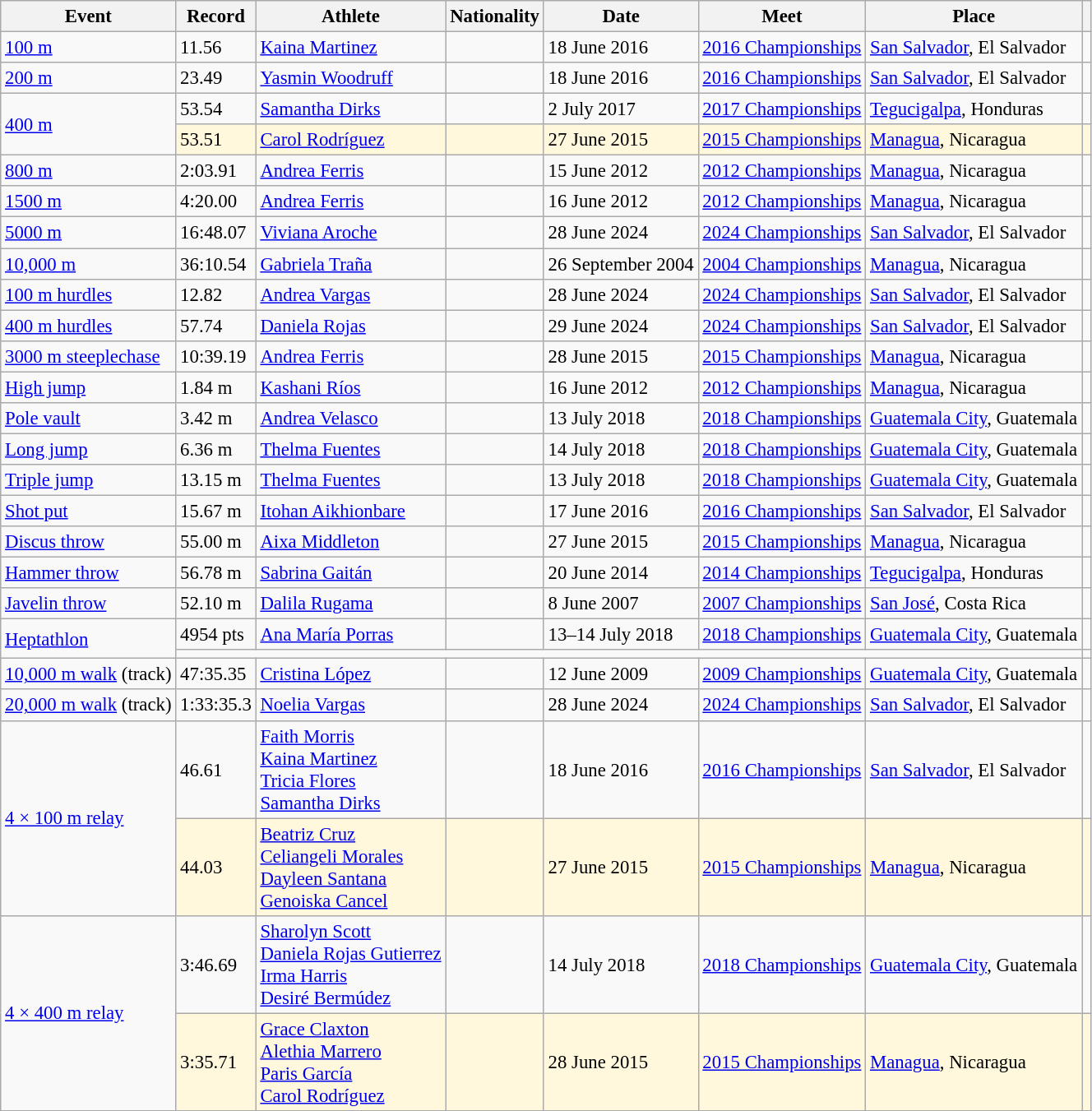<table class="wikitable" style="font-size:95%;">
<tr>
<th>Event</th>
<th>Record</th>
<th>Athlete</th>
<th>Nationality</th>
<th>Date</th>
<th>Meet</th>
<th>Place</th>
<th></th>
</tr>
<tr>
<td><a href='#'>100 m</a></td>
<td>11.56 </td>
<td><a href='#'>Kaina Martinez</a></td>
<td></td>
<td>18 June 2016</td>
<td><a href='#'>2016 Championships</a></td>
<td><a href='#'>San Salvador</a>, El Salvador</td>
<td></td>
</tr>
<tr>
<td><a href='#'>200 m</a></td>
<td>23.49 </td>
<td><a href='#'>Yasmin Woodruff</a></td>
<td></td>
<td>18 June 2016</td>
<td><a href='#'>2016 Championships</a></td>
<td><a href='#'>San Salvador</a>, El Salvador</td>
<td></td>
</tr>
<tr>
<td rowspan=2><a href='#'>400 m</a></td>
<td>53.54</td>
<td><a href='#'>Samantha Dirks</a></td>
<td></td>
<td>2 July 2017</td>
<td><a href='#'>2017 Championships</a></td>
<td><a href='#'>Tegucigalpa</a>, Honduras</td>
<td></td>
</tr>
<tr bgcolor=CornSilk>
<td>53.51</td>
<td><a href='#'>Carol Rodríguez</a></td>
<td></td>
<td>27 June 2015</td>
<td><a href='#'>2015 Championships</a></td>
<td><a href='#'>Managua</a>, Nicaragua</td>
<td></td>
</tr>
<tr>
<td><a href='#'>800 m</a></td>
<td>2:03.91</td>
<td><a href='#'>Andrea Ferris</a></td>
<td></td>
<td>15 June 2012</td>
<td><a href='#'>2012 Championships</a></td>
<td><a href='#'>Managua</a>, Nicaragua</td>
<td></td>
</tr>
<tr>
<td><a href='#'>1500 m</a></td>
<td>4:20.00</td>
<td><a href='#'>Andrea Ferris</a></td>
<td></td>
<td>16 June 2012</td>
<td><a href='#'>2012 Championships</a></td>
<td><a href='#'>Managua</a>, Nicaragua</td>
<td></td>
</tr>
<tr>
<td><a href='#'>5000 m</a></td>
<td>16:48.07</td>
<td><a href='#'>Viviana Aroche</a></td>
<td></td>
<td>28 June 2024</td>
<td><a href='#'>2024 Championships</a></td>
<td><a href='#'>San Salvador</a>, El Salvador</td>
<td></td>
</tr>
<tr>
<td><a href='#'>10,000 m</a></td>
<td>36:10.54</td>
<td><a href='#'>Gabriela Traña</a></td>
<td></td>
<td>26 September 2004</td>
<td><a href='#'>2004 Championships</a></td>
<td><a href='#'>Managua</a>, Nicaragua</td>
<td></td>
</tr>
<tr>
<td><a href='#'>100 m hurdles</a></td>
<td>12.82 </td>
<td><a href='#'>Andrea Vargas</a></td>
<td></td>
<td>28 June 2024</td>
<td><a href='#'>2024 Championships</a></td>
<td><a href='#'>San Salvador</a>, El Salvador</td>
<td></td>
</tr>
<tr>
<td><a href='#'>400 m hurdles</a></td>
<td>57.74</td>
<td><a href='#'>Daniela Rojas</a></td>
<td></td>
<td>29 June 2024</td>
<td><a href='#'>2024 Championships</a></td>
<td><a href='#'>San Salvador</a>, El Salvador</td>
<td></td>
</tr>
<tr>
<td><a href='#'>3000 m steeplechase</a></td>
<td>10:39.19</td>
<td><a href='#'>Andrea Ferris</a></td>
<td></td>
<td>28 June 2015</td>
<td><a href='#'>2015 Championships</a></td>
<td><a href='#'>Managua</a>, Nicaragua</td>
<td></td>
</tr>
<tr>
<td><a href='#'>High jump</a></td>
<td>1.84 m</td>
<td><a href='#'>Kashani Ríos</a></td>
<td></td>
<td>16 June 2012</td>
<td><a href='#'>2012 Championships</a></td>
<td><a href='#'>Managua</a>, Nicaragua</td>
<td></td>
</tr>
<tr>
<td><a href='#'>Pole vault</a></td>
<td>3.42 m</td>
<td><a href='#'>Andrea Velasco</a></td>
<td></td>
<td>13 July 2018</td>
<td><a href='#'>2018 Championships</a></td>
<td><a href='#'>Guatemala City</a>, Guatemala</td>
<td></td>
</tr>
<tr>
<td><a href='#'>Long jump</a></td>
<td>6.36 m </td>
<td><a href='#'>Thelma Fuentes</a></td>
<td></td>
<td>14 July 2018</td>
<td><a href='#'>2018 Championships</a></td>
<td><a href='#'>Guatemala City</a>, Guatemala</td>
<td></td>
</tr>
<tr>
<td><a href='#'>Triple jump</a></td>
<td>13.15 m </td>
<td><a href='#'>Thelma Fuentes</a></td>
<td></td>
<td>13 July 2018</td>
<td><a href='#'>2018 Championships</a></td>
<td><a href='#'>Guatemala City</a>, Guatemala</td>
<td></td>
</tr>
<tr>
<td><a href='#'>Shot put</a></td>
<td>15.67 m</td>
<td><a href='#'>Itohan Aikhionbare</a></td>
<td></td>
<td>17 June 2016</td>
<td><a href='#'>2016 Championships</a></td>
<td><a href='#'>San Salvador</a>, El Salvador</td>
<td></td>
</tr>
<tr>
<td><a href='#'>Discus throw</a></td>
<td>55.00 m</td>
<td><a href='#'>Aixa Middleton</a></td>
<td></td>
<td>27 June 2015</td>
<td><a href='#'>2015 Championships</a></td>
<td><a href='#'>Managua</a>, Nicaragua</td>
<td></td>
</tr>
<tr>
<td><a href='#'>Hammer throw</a></td>
<td>56.78 m</td>
<td><a href='#'>Sabrina Gaitán</a></td>
<td></td>
<td>20 June 2014</td>
<td><a href='#'>2014 Championships</a></td>
<td><a href='#'>Tegucigalpa</a>, Honduras</td>
<td></td>
</tr>
<tr>
<td><a href='#'>Javelin throw</a></td>
<td>52.10 m</td>
<td><a href='#'>Dalila Rugama</a></td>
<td></td>
<td>8 June 2007</td>
<td><a href='#'>2007 Championships</a></td>
<td><a href='#'>San José</a>, Costa Rica</td>
<td></td>
</tr>
<tr>
<td rowspan=2><a href='#'>Heptathlon</a></td>
<td>4954 pts</td>
<td><a href='#'>Ana María Porras</a></td>
<td></td>
<td>13–14 July 2018</td>
<td><a href='#'>2018 Championships</a></td>
<td><a href='#'>Guatemala City</a>, Guatemala</td>
<td></td>
</tr>
<tr>
<td colspan=6></td>
<td></td>
</tr>
<tr>
<td><a href='#'>10,000 m walk</a> (track)</td>
<td>47:35.35</td>
<td><a href='#'>Cristina López</a></td>
<td></td>
<td>12 June 2009</td>
<td><a href='#'>2009 Championships</a></td>
<td><a href='#'>Guatemala City</a>, Guatemala</td>
<td></td>
</tr>
<tr>
<td><a href='#'>20,000 m walk</a> (track)</td>
<td>1:33:35.3</td>
<td><a href='#'>Noelia Vargas</a></td>
<td></td>
<td>28 June 2024</td>
<td><a href='#'>2024 Championships</a></td>
<td><a href='#'>San Salvador</a>, El Salvador</td>
<td></td>
</tr>
<tr>
<td rowspan=2><a href='#'>4 × 100 m relay</a></td>
<td>46.61</td>
<td><a href='#'>Faith Morris</a><br><a href='#'>Kaina Martinez</a><br><a href='#'>Tricia Flores</a><br><a href='#'>Samantha Dirks</a></td>
<td></td>
<td>18 June 2016</td>
<td><a href='#'>2016 Championships</a></td>
<td><a href='#'>San Salvador</a>, El Salvador</td>
<td></td>
</tr>
<tr bgcolor=CornSilk>
<td>44.03</td>
<td><a href='#'>Beatriz Cruz</a> <br> <a href='#'>Celiangeli Morales</a> <br> <a href='#'>Dayleen Santana</a> <br> <a href='#'>Genoiska Cancel</a></td>
<td></td>
<td>27 June 2015</td>
<td><a href='#'>2015 Championships</a></td>
<td><a href='#'>Managua</a>, Nicaragua</td>
<td></td>
</tr>
<tr>
<td rowspan=2><a href='#'>4 × 400 m relay</a></td>
<td>3:46.69</td>
<td><a href='#'>Sharolyn Scott</a> <br> <a href='#'>Daniela Rojas Gutierrez</a> <br> <a href='#'>Irma Harris</a> <br> <a href='#'>Desiré Bermúdez</a></td>
<td></td>
<td>14 July 2018</td>
<td><a href='#'>2018 Championships</a></td>
<td><a href='#'>Guatemala City</a>, Guatemala</td>
<td></td>
</tr>
<tr bgcolor=CornSilk>
<td>3:35.71</td>
<td><a href='#'>Grace Claxton</a> <br> <a href='#'>Alethia Marrero</a> <br> <a href='#'>Paris García</a> <br> <a href='#'>Carol Rodríguez</a></td>
<td></td>
<td>28 June 2015</td>
<td><a href='#'>2015 Championships</a></td>
<td><a href='#'>Managua</a>, Nicaragua</td>
<td></td>
</tr>
</table>
